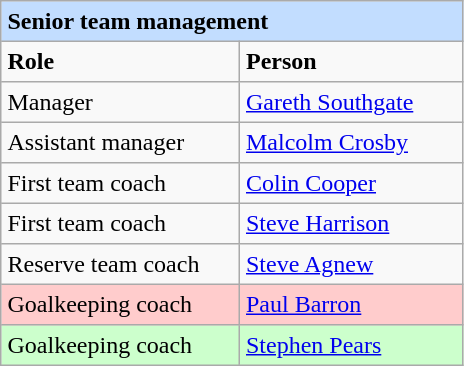<table border="2" cellpadding="4" cellspacing="0" style="text-align:left; margin: 1em 1em 1em 0; background: #f9f9f9; border: 1px #aaa solid; border-collapse: collapse;">
<tr>
<th colspan=2 style="background:#C2DDFF">Senior team management</th>
</tr>
<tr>
<th width=150px>Role</th>
<th width=140px>Person</th>
</tr>
<tr>
<td>Manager</td>
<td> <a href='#'>Gareth Southgate</a></td>
</tr>
<tr>
<td>Assistant manager</td>
<td> <a href='#'>Malcolm Crosby</a></td>
</tr>
<tr>
<td>First team coach</td>
<td> <a href='#'>Colin Cooper</a></td>
</tr>
<tr>
<td>First team coach</td>
<td> <a href='#'>Steve Harrison</a></td>
</tr>
<tr>
<td>Reserve team coach</td>
<td> <a href='#'>Steve Agnew</a></td>
</tr>
<tr style="background:#FFCCCC">
<td>Goalkeeping coach</td>
<td> <a href='#'>Paul Barron</a></td>
</tr>
<tr style="background:#CCFFCC">
<td>Goalkeeping coach</td>
<td> <a href='#'>Stephen Pears</a></td>
</tr>
</table>
